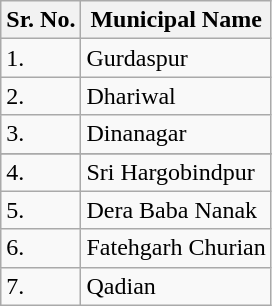<table class="wikitable sortable">
<tr>
<th bgcolor="#99ccff">Sr. No.</th>
<th bgcolor="#99ccff">Municipal Name</th>
</tr>
<tr>
<td>1.</td>
<td>Gurdaspur</td>
</tr>
<tr>
<td>2.</td>
<td>Dhariwal</td>
</tr>
<tr>
<td>3.</td>
<td>Dinanagar</td>
</tr>
<tr>
</tr>
<tr>
<td>4.</td>
<td>Sri Hargobindpur</td>
</tr>
<tr>
<td>5.</td>
<td>Dera Baba Nanak</td>
</tr>
<tr>
<td>6.</td>
<td>Fatehgarh Churian</td>
</tr>
<tr>
<td>7.</td>
<td>Qadian</td>
</tr>
</table>
